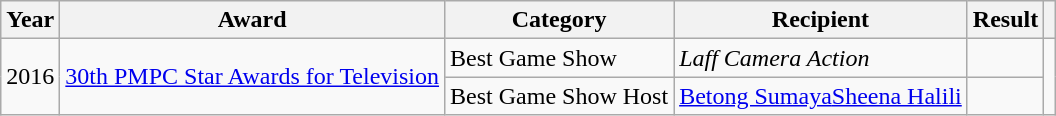<table class="wikitable">
<tr>
<th>Year</th>
<th>Award</th>
<th>Category</th>
<th>Recipient</th>
<th>Result</th>
<th></th>
</tr>
<tr>
<td rowspan=2>2016</td>
<td rowspan=2><a href='#'>30th PMPC Star Awards for Television</a></td>
<td>Best Game Show</td>
<td><em>Laff Camera Action</em></td>
<td></td>
<td rowspan=2></td>
</tr>
<tr>
<td>Best Game Show Host</td>
<td><a href='#'>Betong Sumaya</a><a href='#'>Sheena Halili</a></td>
<td></td>
</tr>
</table>
